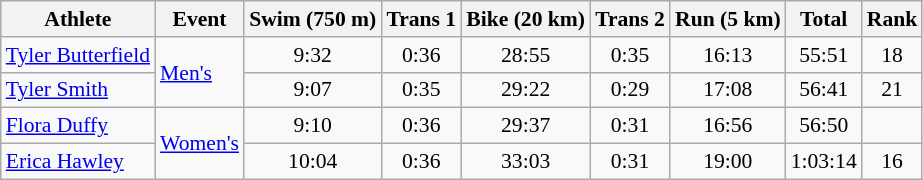<table class="wikitable" border="1" style="font-size:90%">
<tr>
<th>Athlete</th>
<th>Event</th>
<th>Swim (750 m)</th>
<th>Trans 1</th>
<th>Bike (20 km)</th>
<th>Trans 2</th>
<th>Run (5 km)</th>
<th>Total</th>
<th>Rank</th>
</tr>
<tr align=center>
<td align=left><a href='#'>Tyler Butterfield</a></td>
<td align=left rowspan=2><a href='#'>Men's</a></td>
<td>9:32</td>
<td>0:36</td>
<td>28:55</td>
<td>0:35</td>
<td>16:13</td>
<td>55:51</td>
<td>18</td>
</tr>
<tr align=center>
<td align=left><a href='#'>Tyler Smith</a></td>
<td>9:07</td>
<td>0:35</td>
<td>29:22</td>
<td>0:29</td>
<td>17:08</td>
<td>56:41</td>
<td>21</td>
</tr>
<tr align=center>
<td align=left><a href='#'>Flora Duffy</a></td>
<td align=left rowspan=2><a href='#'>Women's</a></td>
<td>9:10</td>
<td>0:36</td>
<td>29:37</td>
<td>0:31</td>
<td>16:56</td>
<td>56:50</td>
<td></td>
</tr>
<tr align=center>
<td align=left><a href='#'>Erica Hawley</a></td>
<td>10:04</td>
<td>0:36</td>
<td>33:03</td>
<td>0:31</td>
<td>19:00</td>
<td>1:03:14</td>
<td>16</td>
</tr>
</table>
